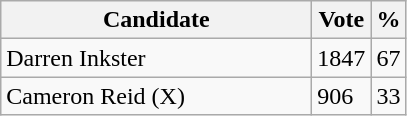<table class="wikitable">
<tr>
<th bgcolor="#DDDDFF" width="200px">Candidate</th>
<th bgcolor="#DDDDFF">Vote</th>
<th bgcolor="#DDDDFF">%</th>
</tr>
<tr>
<td>Darren Inkster</td>
<td>1847</td>
<td>67</td>
</tr>
<tr>
<td>Cameron Reid (X)</td>
<td>906</td>
<td>33</td>
</tr>
</table>
